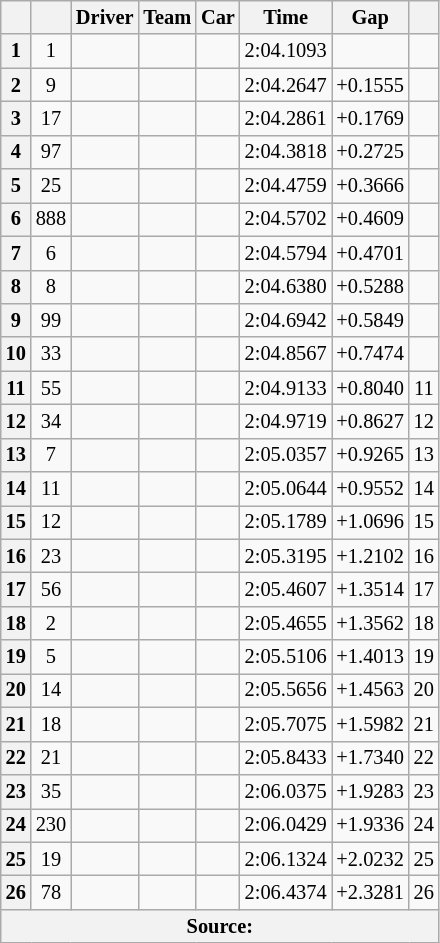<table class="wikitable" style="font-size: 85%">
<tr>
<th></th>
<th></th>
<th>Driver</th>
<th>Team</th>
<th>Car</th>
<th>Time</th>
<th>Gap</th>
<th></th>
</tr>
<tr>
<th>1</th>
<td align="center">1</td>
<td></td>
<td></td>
<td></td>
<td>2:04.1093</td>
<td></td>
<td align="center"></td>
</tr>
<tr>
<th>2</th>
<td align="center">9</td>
<td></td>
<td></td>
<td></td>
<td>2:04.2647</td>
<td>+0.1555</td>
<td align="center"></td>
</tr>
<tr>
<th>3</th>
<td align="center">17</td>
<td></td>
<td></td>
<td></td>
<td>2:04.2861</td>
<td>+0.1769</td>
<td align="center"></td>
</tr>
<tr>
<th>4</th>
<td align="center">97</td>
<td></td>
<td></td>
<td></td>
<td>2:04.3818</td>
<td>+0.2725</td>
<td align="center"></td>
</tr>
<tr>
<th>5</th>
<td align="center">25</td>
<td></td>
<td></td>
<td></td>
<td>2:04.4759</td>
<td>+0.3666</td>
<td align="center"></td>
</tr>
<tr>
<th>6</th>
<td align="center">888</td>
<td></td>
<td></td>
<td></td>
<td>2:04.5702</td>
<td>+0.4609</td>
<td align="center"></td>
</tr>
<tr>
<th>7</th>
<td align="center">6</td>
<td></td>
<td></td>
<td></td>
<td>2:04.5794</td>
<td>+0.4701</td>
<td align="center"></td>
</tr>
<tr>
<th>8</th>
<td align="center">8</td>
<td></td>
<td></td>
<td></td>
<td>2:04.6380</td>
<td>+0.5288</td>
<td align="center"></td>
</tr>
<tr>
<th>9</th>
<td align="center">99</td>
<td></td>
<td></td>
<td></td>
<td>2:04.6942</td>
<td>+0.5849</td>
<td align="center"></td>
</tr>
<tr>
<th>10</th>
<td align="center">33</td>
<td></td>
<td></td>
<td></td>
<td>2:04.8567</td>
<td>+0.7474</td>
<td align="center"></td>
</tr>
<tr>
<th>11</th>
<td align="center">55</td>
<td></td>
<td></td>
<td></td>
<td>2:04.9133</td>
<td>+0.8040</td>
<td align="center">11</td>
</tr>
<tr>
<th>12</th>
<td align="center">34</td>
<td></td>
<td></td>
<td></td>
<td>2:04.9719</td>
<td>+0.8627</td>
<td align="center">12</td>
</tr>
<tr>
<th>13</th>
<td align="center">7</td>
<td></td>
<td></td>
<td></td>
<td>2:05.0357</td>
<td>+0.9265</td>
<td align="center">13</td>
</tr>
<tr>
<th>14</th>
<td align="center">11</td>
<td></td>
<td></td>
<td></td>
<td>2:05.0644</td>
<td>+0.9552</td>
<td align="center">14</td>
</tr>
<tr>
<th>15</th>
<td align="center">12</td>
<td></td>
<td></td>
<td></td>
<td>2:05.1789</td>
<td>+1.0696</td>
<td align="center">15</td>
</tr>
<tr>
<th>16</th>
<td align="center">23</td>
<td></td>
<td></td>
<td></td>
<td>2:05.3195</td>
<td>+1.2102</td>
<td align="center">16</td>
</tr>
<tr>
<th>17</th>
<td align="center">56</td>
<td></td>
<td></td>
<td></td>
<td>2:05.4607</td>
<td>+1.3514</td>
<td align="center">17</td>
</tr>
<tr>
<th>18</th>
<td align="center">2</td>
<td></td>
<td></td>
<td></td>
<td>2:05.4655</td>
<td>+1.3562</td>
<td align="center">18</td>
</tr>
<tr>
<th>19</th>
<td align="center">5</td>
<td></td>
<td></td>
<td></td>
<td>2:05.5106</td>
<td>+1.4013</td>
<td align="center">19</td>
</tr>
<tr>
<th>20</th>
<td align="center">14</td>
<td></td>
<td></td>
<td></td>
<td>2:05.5656</td>
<td>+1.4563</td>
<td align="center">20</td>
</tr>
<tr>
<th>21</th>
<td align="center">18</td>
<td></td>
<td></td>
<td></td>
<td>2:05.7075</td>
<td>+1.5982</td>
<td align="center">21</td>
</tr>
<tr>
<th>22</th>
<td align="center">21</td>
<td></td>
<td></td>
<td></td>
<td>2:05.8433</td>
<td>+1.7340</td>
<td align="center">22</td>
</tr>
<tr>
<th>23</th>
<td align="center">35</td>
<td></td>
<td></td>
<td></td>
<td>2:06.0375</td>
<td>+1.9283</td>
<td align="center">23</td>
</tr>
<tr>
<th>24</th>
<td align="center">230</td>
<td></td>
<td></td>
<td></td>
<td>2:06.0429</td>
<td>+1.9336</td>
<td align="center">24</td>
</tr>
<tr>
<th>25</th>
<td align="center">19</td>
<td></td>
<td></td>
<td></td>
<td>2:06.1324</td>
<td>+2.0232</td>
<td align="center">25</td>
</tr>
<tr>
<th>26</th>
<td align="center">78</td>
<td></td>
<td></td>
<td></td>
<td>2:06.4374</td>
<td>+2.3281</td>
<td align="center">26</td>
</tr>
<tr>
<th colspan="8">Source:</th>
</tr>
</table>
